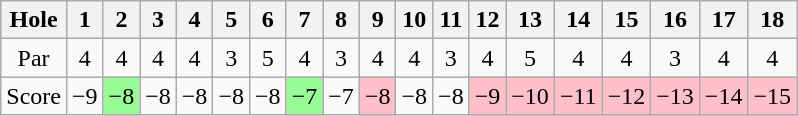<table class="wikitable" style="text-align:center">
<tr>
<th>Hole</th>
<th>1</th>
<th>2</th>
<th>3</th>
<th>4</th>
<th>5</th>
<th>6</th>
<th>7</th>
<th>8</th>
<th>9</th>
<th>10</th>
<th>11</th>
<th>12</th>
<th>13</th>
<th>14</th>
<th>15</th>
<th>16</th>
<th>17</th>
<th>18</th>
</tr>
<tr>
<td>Par</td>
<td>4</td>
<td>4</td>
<td>4</td>
<td>4</td>
<td>3</td>
<td>5</td>
<td>4</td>
<td>3</td>
<td>4</td>
<td>4</td>
<td>3</td>
<td>4</td>
<td>5</td>
<td>4</td>
<td>4</td>
<td>3</td>
<td>4</td>
<td>4</td>
</tr>
<tr>
<td>Score</td>
<td>−9</td>
<td style="background: PaleGreen;">−8</td>
<td>−8</td>
<td>−8</td>
<td>−8</td>
<td>−8</td>
<td style="background: PaleGreen;">−7</td>
<td>−7</td>
<td style="background: Pink;">−8</td>
<td>−8</td>
<td>−8</td>
<td style="background: Pink;">−9</td>
<td style="background: Pink;">−10</td>
<td style="background: Pink;">−11</td>
<td style="background: Pink;">−12</td>
<td style="background: Pink;">−13</td>
<td style="background: Pink;">−14</td>
<td style="background: Pink;">−15</td>
</tr>
</table>
